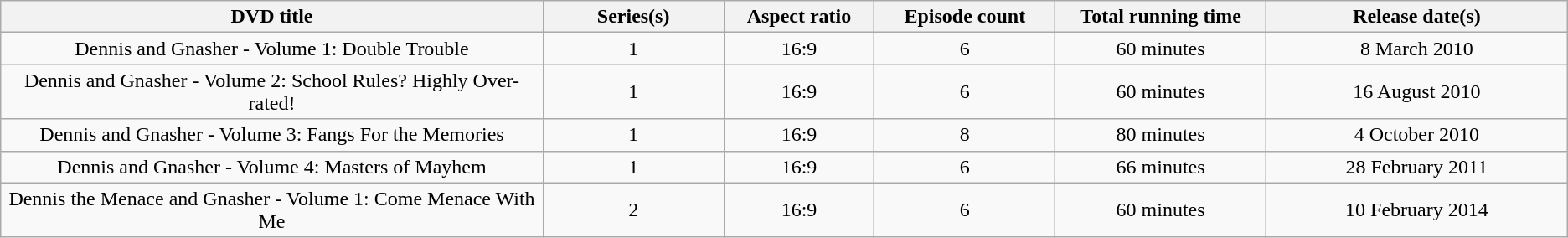<table class="wikitable sortable" style="text-align:center">
<tr>
<th style="width:18%;">DVD title</th>
<th style="width:6%;">Series(s)</th>
<th style="width:5%;">Aspect ratio</th>
<th style="width:6%;">Episode count</th>
<th style="width:7%;">Total running time</th>
<th style="width:10%;">Release date(s)</th>
</tr>
<tr>
<td>Dennis and Gnasher - Volume 1: Double Trouble</td>
<td>1</td>
<td>16:9</td>
<td>6</td>
<td>60 minutes</td>
<td>8 March 2010</td>
</tr>
<tr>
<td>Dennis and Gnasher - Volume 2: School Rules? Highly Over-rated!</td>
<td>1</td>
<td>16:9</td>
<td>6</td>
<td>60 minutes</td>
<td>16 August 2010</td>
</tr>
<tr>
<td>Dennis and Gnasher - Volume 3: Fangs For the Memories</td>
<td>1</td>
<td>16:9</td>
<td>8</td>
<td>80 minutes</td>
<td>4 October 2010</td>
</tr>
<tr>
<td>Dennis and Gnasher - Volume 4: Masters of Mayhem</td>
<td>1</td>
<td>16:9</td>
<td>6</td>
<td>66 minutes</td>
<td>28 February 2011</td>
</tr>
<tr>
<td>Dennis the Menace and Gnasher - Volume 1: Come Menace With Me</td>
<td>2</td>
<td>16:9</td>
<td>6</td>
<td>60 minutes</td>
<td>10 February 2014</td>
</tr>
</table>
